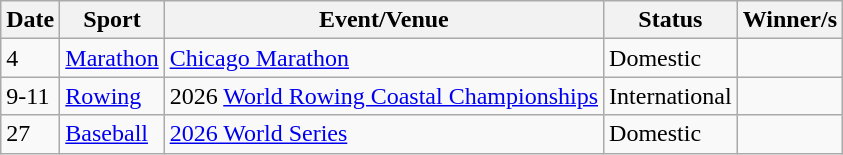<table class="wikitable source">
<tr>
<th>Date</th>
<th>Sport</th>
<th>Event/Venue</th>
<th>Status</th>
<th>Winner/s</th>
</tr>
<tr>
<td>4</td>
<td><a href='#'>Marathon</a></td>
<td> <a href='#'>Chicago Marathon</a></td>
<td>Domestic</td>
<td></td>
</tr>
<tr>
<td>9-11</td>
<td><a href='#'>Rowing</a></td>
<td> 2026 <a href='#'>World Rowing Coastal Championships</a></td>
<td>International</td>
<td></td>
</tr>
<tr>
<td>27</td>
<td><a href='#'>Baseball</a></td>
<td> <a href='#'>2026 World Series</a></td>
<td>Domestic</td>
<td></td>
</tr>
</table>
